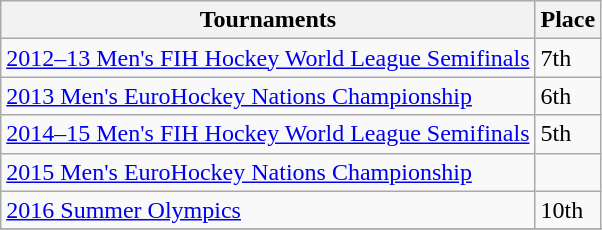<table class="wikitable collapsible">
<tr>
<th>Tournaments</th>
<th>Place</th>
</tr>
<tr>
<td><a href='#'>2012–13 Men's FIH Hockey World League Semifinals</a></td>
<td>7th</td>
</tr>
<tr>
<td><a href='#'>2013 Men's EuroHockey Nations Championship</a></td>
<td>6th</td>
</tr>
<tr>
<td><a href='#'>2014–15 Men's FIH Hockey World League Semifinals</a></td>
<td>5th</td>
</tr>
<tr>
<td><a href='#'>2015 Men's EuroHockey Nations Championship</a></td>
<td></td>
</tr>
<tr>
<td><a href='#'>2016 Summer Olympics</a></td>
<td>10th</td>
</tr>
<tr>
</tr>
</table>
